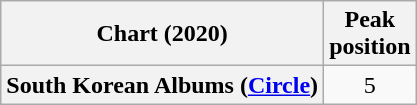<table class="wikitable plainrowheaders" style="text-align:center">
<tr>
<th scope="col">Chart (2020)</th>
<th scope="col">Peak<br>position</th>
</tr>
<tr>
<th scope="row">South Korean Albums (<a href='#'>Circle</a>)</th>
<td>5</td>
</tr>
</table>
